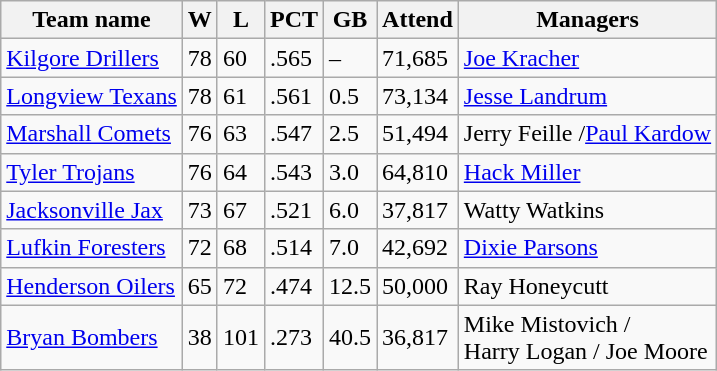<table class="wikitable">
<tr>
<th>Team name</th>
<th>W</th>
<th>L</th>
<th>PCT</th>
<th>GB</th>
<th>Attend</th>
<th>Managers</th>
</tr>
<tr>
<td><a href='#'>Kilgore Drillers</a></td>
<td>78</td>
<td>60</td>
<td>.565</td>
<td>–</td>
<td>71,685</td>
<td><a href='#'>Joe Kracher</a></td>
</tr>
<tr>
<td><a href='#'>Longview Texans</a></td>
<td>78</td>
<td>61</td>
<td>.561</td>
<td>0.5</td>
<td>73,134</td>
<td><a href='#'>Jesse Landrum</a></td>
</tr>
<tr>
<td><a href='#'>Marshall Comets</a></td>
<td>76</td>
<td>63</td>
<td>.547</td>
<td>2.5</td>
<td>51,494</td>
<td>Jerry Feille /<a href='#'>Paul Kardow</a></td>
</tr>
<tr>
<td><a href='#'>Tyler Trojans</a></td>
<td>76</td>
<td>64</td>
<td>.543</td>
<td>3.0</td>
<td>64,810</td>
<td><a href='#'>Hack Miller</a></td>
</tr>
<tr>
<td><a href='#'>Jacksonville Jax</a></td>
<td>73</td>
<td>67</td>
<td>.521</td>
<td>6.0</td>
<td>37,817</td>
<td>Watty Watkins</td>
</tr>
<tr>
<td><a href='#'>Lufkin Foresters</a></td>
<td>72</td>
<td>68</td>
<td>.514</td>
<td>7.0</td>
<td>42,692</td>
<td><a href='#'>Dixie Parsons</a></td>
</tr>
<tr>
<td><a href='#'>Henderson Oilers</a></td>
<td>65</td>
<td>72</td>
<td>.474</td>
<td>12.5</td>
<td>50,000</td>
<td>Ray Honeycutt</td>
</tr>
<tr>
<td><a href='#'>Bryan Bombers</a></td>
<td>38</td>
<td>101</td>
<td>.273</td>
<td>40.5</td>
<td>36,817</td>
<td>Mike Mistovich /<br>  Harry Logan / Joe Moore</td>
</tr>
</table>
